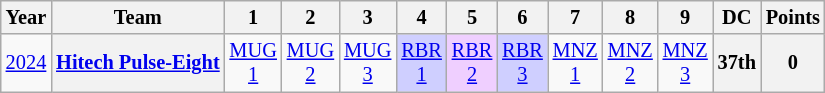<table class="wikitable" style="text-align:center; font-size:85%">
<tr>
<th>Year</th>
<th>Team</th>
<th>1</th>
<th>2</th>
<th>3</th>
<th>4</th>
<th>5</th>
<th>6</th>
<th>7</th>
<th>8</th>
<th>9</th>
<th>DC</th>
<th>Points</th>
</tr>
<tr>
<td><a href='#'>2024</a></td>
<th nowrap><a href='#'>Hitech Pulse-Eight</a></th>
<td style="background:#;"><a href='#'>MUG<br>1</a></td>
<td style="background:#;"><a href='#'>MUG<br>2</a></td>
<td style="background:#;"><a href='#'>MUG<br>3</a></td>
<td style="background:#CFCFFF;"><a href='#'>RBR<br>1</a><br></td>
<td style="background:#EFCFFF;"><a href='#'>RBR<br>2</a><br></td>
<td style="background:#CFCFFF;"><a href='#'>RBR<br>3</a><br></td>
<td style="background:#;"><a href='#'>MNZ<br>1</a></td>
<td style="background:#;"><a href='#'>MNZ<br>2</a></td>
<td style="background:#;"><a href='#'>MNZ<br>3</a></td>
<th>37th</th>
<th>0</th>
</tr>
</table>
